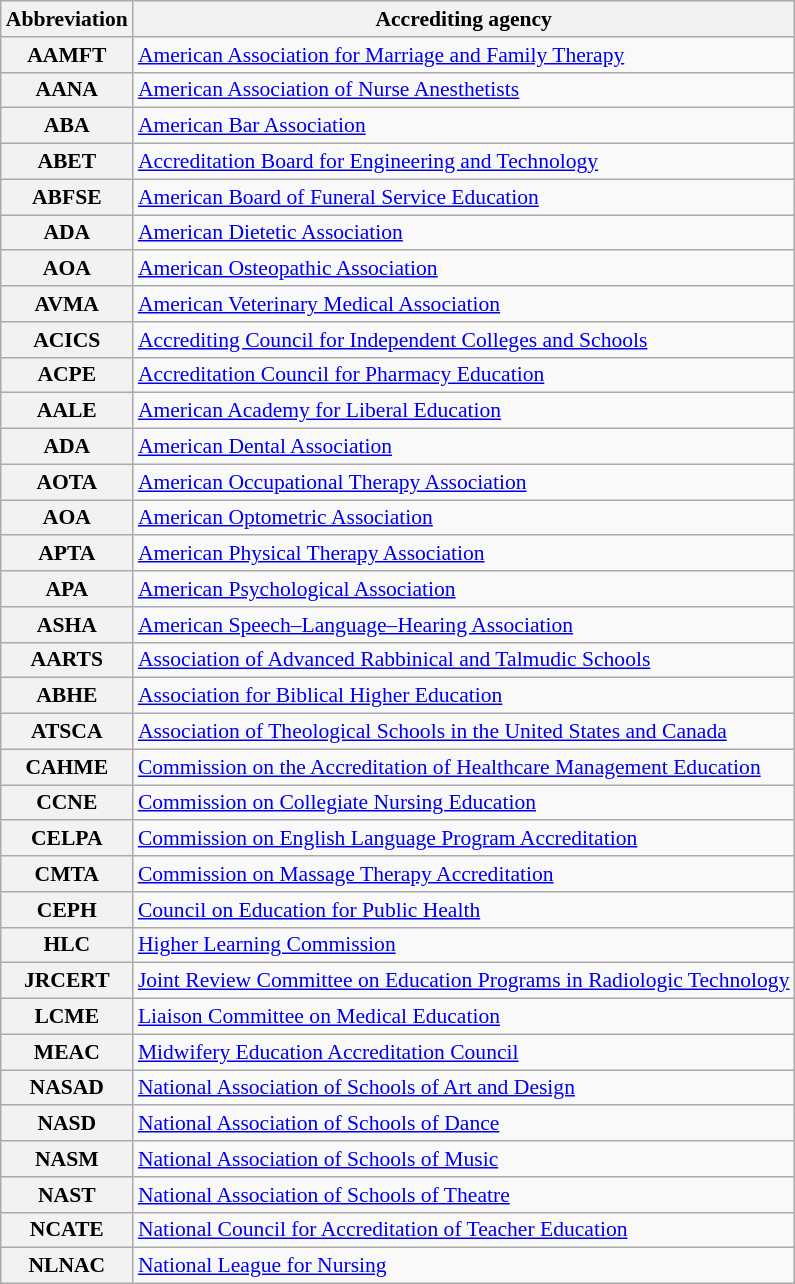<table class="wikitable plainrowheaders" style="text-align:left; width:auto; font-size:90%">
<tr>
<th scope="col">Abbreviation</th>
<th scope="col">Accrediting agency</th>
</tr>
<tr>
<th scope="row">AAMFT</th>
<td><a href='#'>American Association for Marriage and Family Therapy</a></td>
</tr>
<tr>
<th scope="row">AANA</th>
<td><a href='#'>American Association of Nurse Anesthetists</a></td>
</tr>
<tr>
<th scope="row">ABA</th>
<td><a href='#'>American Bar Association</a></td>
</tr>
<tr>
<th scope="row">ABET</th>
<td><a href='#'>Accreditation Board for Engineering and Technology</a></td>
</tr>
<tr>
<th scope="row">ABFSE</th>
<td><a href='#'>American Board of Funeral Service Education</a></td>
</tr>
<tr>
<th scope="row">ADA</th>
<td><a href='#'>American Dietetic Association</a></td>
</tr>
<tr>
<th scope="row">AOA</th>
<td><a href='#'>American Osteopathic Association</a></td>
</tr>
<tr>
<th scope="row">AVMA</th>
<td><a href='#'>American Veterinary Medical Association</a></td>
</tr>
<tr>
<th scope="row">ACICS</th>
<td><a href='#'>Accrediting Council for Independent Colleges and Schools</a></td>
</tr>
<tr>
<th scope="row">ACPE</th>
<td><a href='#'>Accreditation Council for Pharmacy Education</a></td>
</tr>
<tr>
<th scope="row">AALE</th>
<td><a href='#'>American Academy for Liberal Education</a></td>
</tr>
<tr>
<th scope="row">ADA</th>
<td><a href='#'>American Dental Association</a></td>
</tr>
<tr>
<th scope="row">AOTA</th>
<td><a href='#'>American Occupational Therapy Association</a></td>
</tr>
<tr>
<th scope="row">AOA</th>
<td><a href='#'>American Optometric Association</a></td>
</tr>
<tr>
<th scope="row">APTA</th>
<td><a href='#'>American Physical Therapy Association</a></td>
</tr>
<tr>
<th scope="row">APA</th>
<td><a href='#'>American Psychological Association</a></td>
</tr>
<tr>
<th scope="row">ASHA</th>
<td><a href='#'>American Speech–Language–Hearing Association</a></td>
</tr>
<tr>
<th scope="row">AARTS</th>
<td><a href='#'>Association of Advanced Rabbinical and Talmudic Schools</a></td>
</tr>
<tr>
<th scope="row">ABHE</th>
<td><a href='#'>Association for Biblical Higher Education</a></td>
</tr>
<tr>
<th scope="row">ATSCA</th>
<td><a href='#'>Association of Theological Schools in the United States and Canada</a></td>
</tr>
<tr>
<th scope="row">CAHME</th>
<td><a href='#'>Commission on the Accreditation of Healthcare Management Education</a></td>
</tr>
<tr>
<th scope="row">CCNE</th>
<td><a href='#'>Commission on Collegiate Nursing Education</a></td>
</tr>
<tr>
<th scope="row">CELPA</th>
<td><a href='#'>Commission on English Language Program Accreditation</a></td>
</tr>
<tr>
<th scope="row">CMTA</th>
<td><a href='#'>Commission on Massage Therapy Accreditation</a></td>
</tr>
<tr>
<th scope="row">CEPH</th>
<td><a href='#'>Council on Education for Public Health</a></td>
</tr>
<tr>
<th scope="row">HLC</th>
<td><a href='#'>Higher Learning Commission</a></td>
</tr>
<tr>
<th scope="row">JRCERT</th>
<td><a href='#'>Joint Review Committee on Education Programs in Radiologic Technology</a></td>
</tr>
<tr>
<th scope="row">LCME</th>
<td><a href='#'>Liaison Committee on Medical Education</a></td>
</tr>
<tr>
<th scope="row">MEAC</th>
<td><a href='#'>Midwifery Education Accreditation Council</a></td>
</tr>
<tr>
<th scope="row">NASAD</th>
<td><a href='#'>National Association of Schools of Art and Design</a></td>
</tr>
<tr>
<th scope="row">NASD</th>
<td><a href='#'>National Association of Schools of Dance</a></td>
</tr>
<tr>
<th scope="row">NASM</th>
<td><a href='#'>National Association of Schools of Music</a></td>
</tr>
<tr>
<th scope="row">NAST</th>
<td><a href='#'>National Association of Schools of Theatre</a></td>
</tr>
<tr>
<th scope="row">NCATE</th>
<td><a href='#'>National Council for Accreditation of Teacher Education</a></td>
</tr>
<tr>
<th scope="row">NLNAC</th>
<td><a href='#'>National League for Nursing</a></td>
</tr>
</table>
